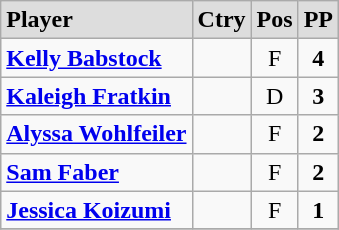<table class="wikitable">
<tr align="center" style="font-weight:bold; background-color:#dddddd;" |>
<td align="left">Player</td>
<td>Ctry</td>
<td>Pos</td>
<td>PP</td>
</tr>
<tr align="center">
<td align="left"><strong><a href='#'>Kelly Babstock</a></strong></td>
<td></td>
<td>F</td>
<td><strong>4</strong></td>
</tr>
<tr align="center">
<td align="left"><strong><a href='#'>Kaleigh Fratkin</a></strong></td>
<td></td>
<td>D</td>
<td><strong>3</strong></td>
</tr>
<tr align="center">
<td align="left"><strong><a href='#'>Alyssa Wohlfeiler</a></strong></td>
<td></td>
<td>F</td>
<td><strong>2</strong></td>
</tr>
<tr align="center">
<td align="left"><strong><a href='#'>Sam Faber</a></strong></td>
<td></td>
<td>F</td>
<td><strong>2</strong></td>
</tr>
<tr align="center">
<td align="left"><strong><a href='#'>Jessica Koizumi</a></strong></td>
<td></td>
<td>F</td>
<td><strong>1</strong></td>
</tr>
<tr align="center">
</tr>
</table>
